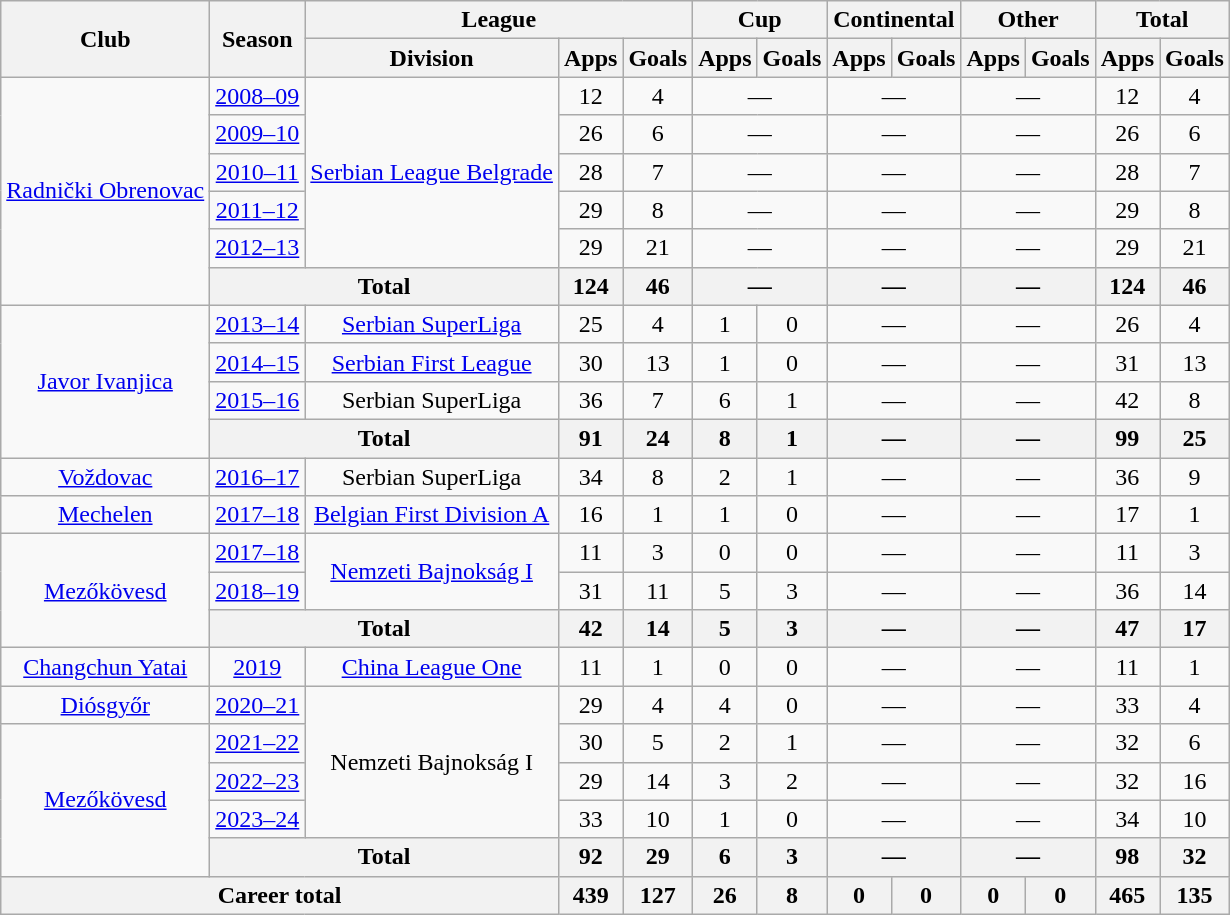<table class="wikitable" style="text-align:center">
<tr>
<th rowspan="2">Club</th>
<th rowspan="2">Season</th>
<th colspan="3">League</th>
<th colspan="2">Cup</th>
<th colspan="2">Continental</th>
<th colspan="2">Other</th>
<th colspan="2">Total</th>
</tr>
<tr>
<th>Division</th>
<th>Apps</th>
<th>Goals</th>
<th>Apps</th>
<th>Goals</th>
<th>Apps</th>
<th>Goals</th>
<th>Apps</th>
<th>Goals</th>
<th>Apps</th>
<th>Goals</th>
</tr>
<tr>
<td rowspan="6"><a href='#'>Radnički Obrenovac</a></td>
<td><a href='#'>2008–09</a></td>
<td rowspan=5><a href='#'>Serbian League Belgrade</a></td>
<td>12</td>
<td>4</td>
<td colspan="2">—</td>
<td colspan="2">—</td>
<td colspan="2">—</td>
<td>12</td>
<td>4</td>
</tr>
<tr>
<td><a href='#'>2009–10</a></td>
<td>26</td>
<td>6</td>
<td colspan="2">—</td>
<td colspan="2">—</td>
<td colspan="2">—</td>
<td>26</td>
<td>6</td>
</tr>
<tr>
<td><a href='#'>2010–11</a></td>
<td>28</td>
<td>7</td>
<td colspan="2">—</td>
<td colspan="2">—</td>
<td colspan="2">—</td>
<td>28</td>
<td>7</td>
</tr>
<tr>
<td><a href='#'>2011–12</a></td>
<td>29</td>
<td>8</td>
<td colspan="2">—</td>
<td colspan="2">—</td>
<td colspan="2">—</td>
<td>29</td>
<td>8</td>
</tr>
<tr>
<td><a href='#'>2012–13</a></td>
<td>29</td>
<td>21</td>
<td colspan="2">—</td>
<td colspan="2">—</td>
<td colspan="2">—</td>
<td>29</td>
<td>21</td>
</tr>
<tr>
<th colspan="2">Total</th>
<th>124</th>
<th>46</th>
<th colspan="2">—</th>
<th colspan="2">—</th>
<th colspan="2">—</th>
<th>124</th>
<th>46</th>
</tr>
<tr>
<td rowspan="4"><a href='#'>Javor Ivanjica</a></td>
<td><a href='#'>2013–14</a></td>
<td><a href='#'>Serbian SuperLiga</a></td>
<td>25</td>
<td>4</td>
<td>1</td>
<td>0</td>
<td colspan="2">—</td>
<td colspan="2">—</td>
<td>26</td>
<td>4</td>
</tr>
<tr>
<td><a href='#'>2014–15</a></td>
<td><a href='#'>Serbian First League</a></td>
<td>30</td>
<td>13</td>
<td>1</td>
<td>0</td>
<td colspan="2">—</td>
<td colspan="2">—</td>
<td>31</td>
<td>13</td>
</tr>
<tr>
<td><a href='#'>2015–16</a></td>
<td>Serbian SuperLiga</td>
<td>36</td>
<td>7</td>
<td>6</td>
<td>1</td>
<td colspan="2">—</td>
<td colspan="2">—</td>
<td>42</td>
<td>8</td>
</tr>
<tr>
<th colspan="2">Total</th>
<th>91</th>
<th>24</th>
<th>8</th>
<th>1</th>
<th colspan="2">—</th>
<th colspan="2">—</th>
<th>99</th>
<th>25</th>
</tr>
<tr>
<td><a href='#'>Voždovac</a></td>
<td><a href='#'>2016–17</a></td>
<td>Serbian SuperLiga</td>
<td>34</td>
<td>8</td>
<td>2</td>
<td>1</td>
<td colspan="2">—</td>
<td colspan="2">—</td>
<td>36</td>
<td>9</td>
</tr>
<tr>
<td><a href='#'>Mechelen</a></td>
<td><a href='#'>2017–18</a></td>
<td><a href='#'>Belgian First Division A</a></td>
<td>16</td>
<td>1</td>
<td>1</td>
<td>0</td>
<td colspan="2">—</td>
<td colspan="2">—</td>
<td>17</td>
<td>1</td>
</tr>
<tr>
<td rowspan="3"><a href='#'>Mezőkövesd</a></td>
<td><a href='#'>2017–18</a></td>
<td rowspan=2><a href='#'>Nemzeti Bajnokság I</a></td>
<td>11</td>
<td>3</td>
<td>0</td>
<td>0</td>
<td colspan="2">—</td>
<td colspan="2">—</td>
<td>11</td>
<td>3</td>
</tr>
<tr>
<td><a href='#'>2018–19</a></td>
<td>31</td>
<td>11</td>
<td>5</td>
<td>3</td>
<td colspan="2">—</td>
<td colspan="2">—</td>
<td>36</td>
<td>14</td>
</tr>
<tr>
<th colspan="2">Total</th>
<th>42</th>
<th>14</th>
<th>5</th>
<th>3</th>
<th colspan="2">—</th>
<th colspan="2">—</th>
<th>47</th>
<th>17</th>
</tr>
<tr>
<td><a href='#'>Changchun Yatai</a></td>
<td><a href='#'>2019</a></td>
<td><a href='#'>China League One</a></td>
<td>11</td>
<td>1</td>
<td>0</td>
<td>0</td>
<td colspan="2">—</td>
<td colspan="2">—</td>
<td>11</td>
<td>1</td>
</tr>
<tr>
<td><a href='#'>Diósgyőr</a></td>
<td><a href='#'>2020–21</a></td>
<td rowspan="4">Nemzeti Bajnokság I</td>
<td>29</td>
<td>4</td>
<td>4</td>
<td>0</td>
<td colspan="2">—</td>
<td colspan="2">—</td>
<td>33</td>
<td>4</td>
</tr>
<tr>
<td rowspan="4" valign="center"><a href='#'>Mezőkövesd</a></td>
<td><a href='#'>2021–22</a></td>
<td>30</td>
<td>5</td>
<td>2</td>
<td>1</td>
<td colspan="2">—</td>
<td colspan="2">—</td>
<td>32</td>
<td>6</td>
</tr>
<tr>
<td><a href='#'>2022–23</a></td>
<td>29</td>
<td>14</td>
<td>3</td>
<td>2</td>
<td colspan="2">—</td>
<td colspan="2">—</td>
<td>32</td>
<td>16</td>
</tr>
<tr>
<td><a href='#'>2023–24</a></td>
<td>33</td>
<td>10</td>
<td>1</td>
<td>0</td>
<td colspan="2">—</td>
<td colspan="2">—</td>
<td>34</td>
<td>10</td>
</tr>
<tr>
<th colspan="2">Total</th>
<th>92</th>
<th>29</th>
<th>6</th>
<th>3</th>
<th colspan="2">—</th>
<th colspan="2">—</th>
<th>98</th>
<th>32</th>
</tr>
<tr>
<th colspan="3">Career total</th>
<th>439</th>
<th>127</th>
<th>26</th>
<th>8</th>
<th>0</th>
<th>0</th>
<th>0</th>
<th>0</th>
<th>465</th>
<th>135</th>
</tr>
</table>
